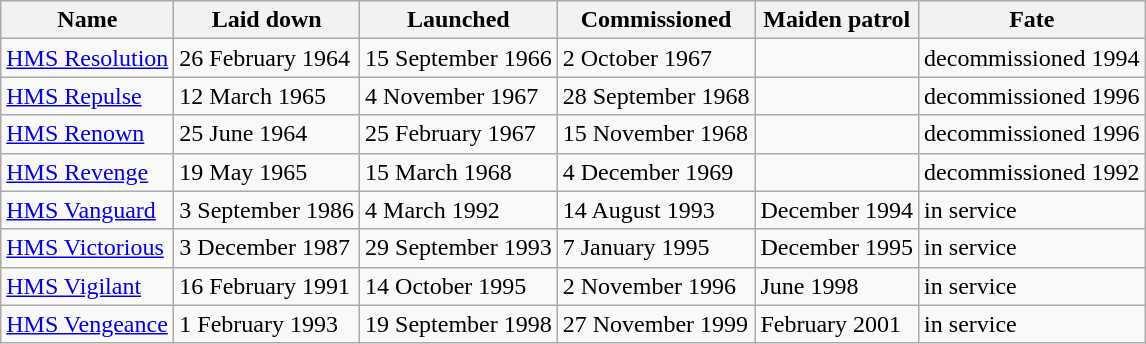<table class="wikitable">
<tr>
<th>Name</th>
<th>Laid down</th>
<th>Launched</th>
<th>Commissioned</th>
<th>Maiden patrol</th>
<th>Fate</th>
</tr>
<tr>
<td><a href='#'>HMS Resolution</a></td>
<td>26 February 1964</td>
<td>15 September 1966</td>
<td>2 October 1967</td>
<td></td>
<td>decommissioned 1994</td>
</tr>
<tr>
<td><a href='#'>HMS Repulse</a></td>
<td>12 March 1965</td>
<td>4 November 1967</td>
<td>28 September 1968</td>
<td></td>
<td>decommissioned 1996</td>
</tr>
<tr>
<td><a href='#'>HMS Renown</a></td>
<td>25 June 1964</td>
<td>25 February 1967</td>
<td>15 November 1968</td>
<td></td>
<td>decommissioned 1996</td>
</tr>
<tr>
<td><a href='#'>HMS Revenge</a></td>
<td>19 May 1965</td>
<td>15 March 1968</td>
<td>4 December 1969</td>
<td></td>
<td>decommissioned 1992</td>
</tr>
<tr>
<td><a href='#'>HMS Vanguard</a></td>
<td>3 September 1986</td>
<td>4 March 1992</td>
<td>14 August 1993</td>
<td>December 1994</td>
<td>in service</td>
</tr>
<tr>
<td><a href='#'>HMS Victorious</a></td>
<td>3 December 1987</td>
<td>29 September 1993</td>
<td>7 January 1995</td>
<td>December 1995</td>
<td>in service</td>
</tr>
<tr>
<td><a href='#'>HMS Vigilant</a></td>
<td>16 February 1991</td>
<td>14 October 1995</td>
<td>2 November 1996</td>
<td>June 1998</td>
<td>in service</td>
</tr>
<tr>
<td><a href='#'>HMS Vengeance</a></td>
<td>1 February 1993</td>
<td>19 September 1998</td>
<td>27 November 1999</td>
<td>February 2001</td>
<td>in service</td>
</tr>
</table>
